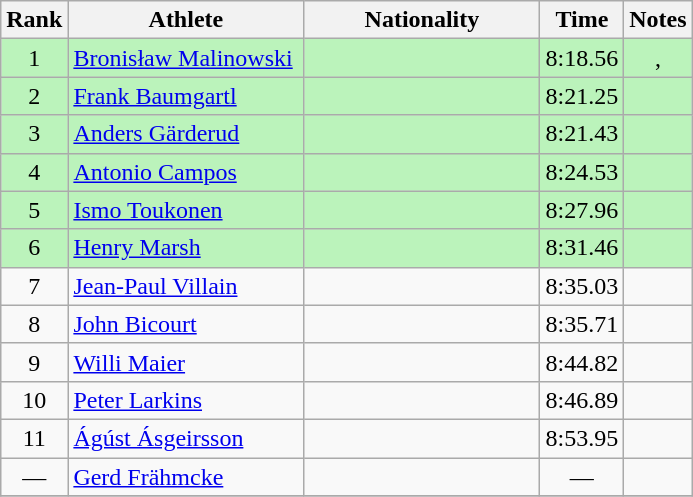<table class="wikitable sortable" style="text-align:center">
<tr>
<th width=30>Rank</th>
<th width=150>Athlete</th>
<th width=150>Nationality</th>
<th width=30>Time</th>
<th width=30>Notes</th>
</tr>
<tr bgcolor=bbf3bb>
<td>1</td>
<td align="left"><a href='#'>Bronisław Malinowski</a></td>
<td align="left"></td>
<td>8:18.56</td>
<td>, </td>
</tr>
<tr bgcolor=bbf3bb>
<td>2</td>
<td align="left"><a href='#'>Frank Baumgartl</a></td>
<td align="left"></td>
<td>8:21.25</td>
<td></td>
</tr>
<tr bgcolor=bbf3bb>
<td>3</td>
<td align="left"><a href='#'>Anders Gärderud</a></td>
<td align="left"></td>
<td>8:21.43</td>
<td></td>
</tr>
<tr bgcolor=bbf3bb>
<td>4</td>
<td align="left"><a href='#'>Antonio Campos</a></td>
<td align="left"></td>
<td>8:24.53</td>
<td></td>
</tr>
<tr bgcolor=bbf3bb>
<td>5</td>
<td align="left"><a href='#'>Ismo Toukonen</a></td>
<td align="left"></td>
<td>8:27.96</td>
<td></td>
</tr>
<tr bgcolor=bbf3bb>
<td>6</td>
<td align="left"><a href='#'>Henry Marsh</a></td>
<td align="left"></td>
<td>8:31.46</td>
<td></td>
</tr>
<tr>
<td>7</td>
<td align="left"><a href='#'>Jean-Paul Villain</a></td>
<td align="left"></td>
<td>8:35.03</td>
<td></td>
</tr>
<tr>
<td>8</td>
<td align="left"><a href='#'>John Bicourt</a></td>
<td align="left"></td>
<td>8:35.71</td>
<td></td>
</tr>
<tr>
<td>9</td>
<td align="left"><a href='#'>Willi Maier</a></td>
<td align="left"></td>
<td>8:44.82</td>
<td></td>
</tr>
<tr>
<td>10</td>
<td align="left"><a href='#'>Peter Larkins</a></td>
<td align="left"></td>
<td>8:46.89</td>
<td></td>
</tr>
<tr>
<td>11</td>
<td align="left"><a href='#'>Ágúst Ásgeirsson</a></td>
<td align="left"></td>
<td>8:53.95</td>
<td></td>
</tr>
<tr>
<td>—</td>
<td align="left"><a href='#'>Gerd Frähmcke</a></td>
<td align="left"></td>
<td>—</td>
<td></td>
</tr>
<tr>
</tr>
</table>
